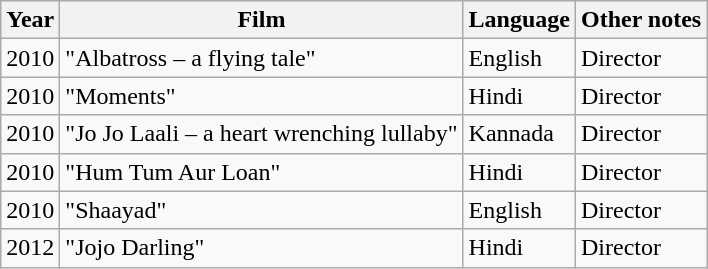<table class="wikitable">
<tr>
<th>Year</th>
<th>Film</th>
<th>Language</th>
<th>Other notes</th>
</tr>
<tr>
<td>2010</td>
<td>"Albatross – a flying tale"</td>
<td>English</td>
<td>Director</td>
</tr>
<tr>
<td>2010</td>
<td>"Moments"</td>
<td>Hindi</td>
<td>Director</td>
</tr>
<tr>
<td>2010</td>
<td>"Jo Jo Laali – a heart wrenching lullaby"</td>
<td>Kannada</td>
<td>Director</td>
</tr>
<tr>
<td>2010</td>
<td>"Hum Tum Aur Loan"</td>
<td>Hindi</td>
<td>Director</td>
</tr>
<tr>
<td>2010</td>
<td>"Shaayad"</td>
<td>English</td>
<td>Director</td>
</tr>
<tr>
<td>2012</td>
<td>"Jojo Darling"</td>
<td>Hindi</td>
<td>Director</td>
</tr>
</table>
